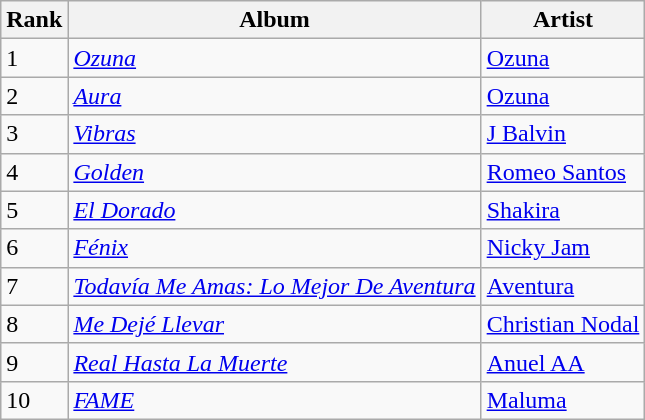<table class="wikitable sortable">
<tr>
<th>Rank</th>
<th>Album</th>
<th>Artist</th>
</tr>
<tr>
<td>1</td>
<td><em><a href='#'>Ozuna</a></em></td>
<td><a href='#'>Ozuna</a></td>
</tr>
<tr>
<td>2</td>
<td><em><a href='#'>Aura</a></em></td>
<td><a href='#'>Ozuna</a></td>
</tr>
<tr>
<td>3</td>
<td><em><a href='#'>Vibras</a></em></td>
<td><a href='#'>J Balvin</a></td>
</tr>
<tr>
<td>4</td>
<td><em><a href='#'>Golden</a></em></td>
<td><a href='#'>Romeo Santos</a></td>
</tr>
<tr>
<td>5</td>
<td><em><a href='#'>El Dorado</a></em></td>
<td><a href='#'>Shakira</a></td>
</tr>
<tr>
<td>6</td>
<td><em><a href='#'>Fénix</a></em></td>
<td><a href='#'>Nicky Jam</a></td>
</tr>
<tr>
<td>7</td>
<td><em><a href='#'>Todavía Me Amas: Lo Mejor De Aventura</a></em></td>
<td><a href='#'>Aventura</a></td>
</tr>
<tr>
<td>8</td>
<td><em><a href='#'>Me Dejé Llevar</a></em></td>
<td><a href='#'>Christian Nodal</a></td>
</tr>
<tr>
<td>9</td>
<td><em><a href='#'>Real Hasta La Muerte</a></em></td>
<td><a href='#'>Anuel AA</a></td>
</tr>
<tr>
<td>10</td>
<td><em><a href='#'>FAME</a></em></td>
<td><a href='#'>Maluma</a></td>
</tr>
</table>
